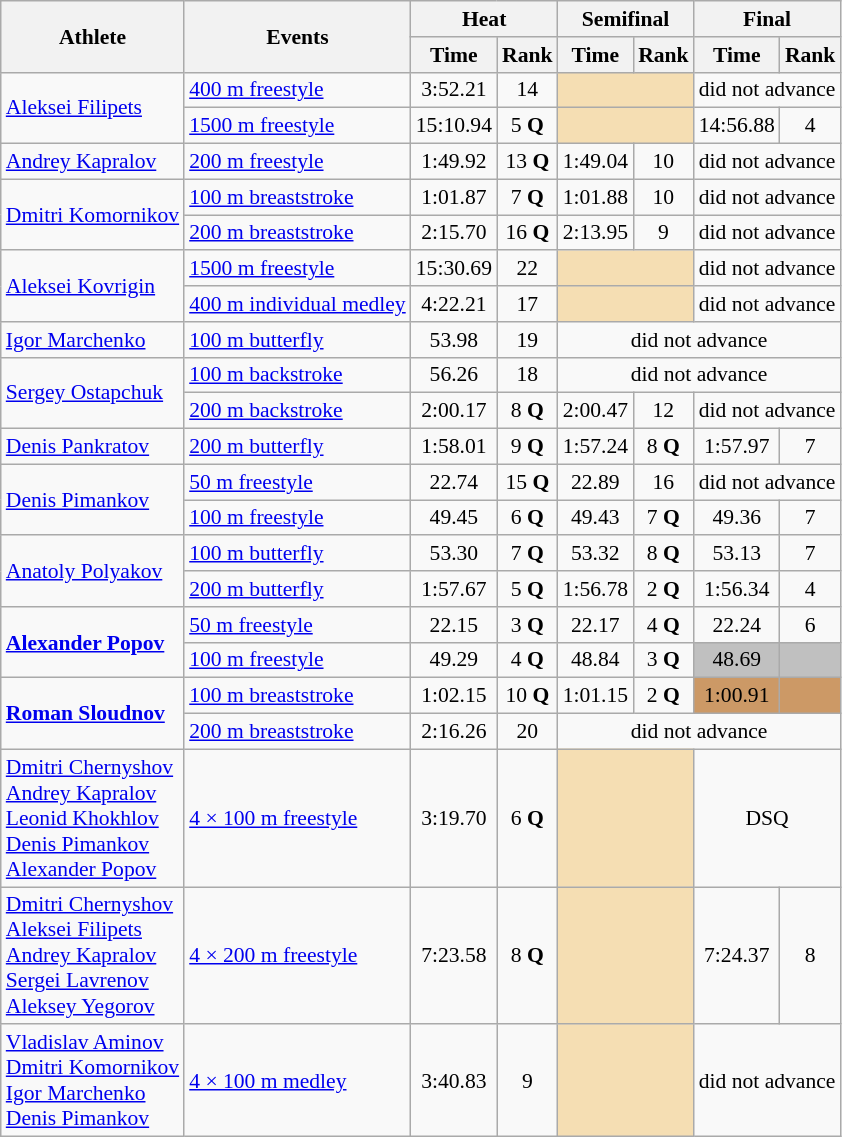<table class=wikitable style="font-size:90%">
<tr>
<th rowspan="2">Athlete</th>
<th rowspan="2">Events</th>
<th colspan="2">Heat</th>
<th colspan="2">Semifinal</th>
<th colspan="2">Final</th>
</tr>
<tr>
<th>Time</th>
<th>Rank</th>
<th>Time</th>
<th>Rank</th>
<th>Time</th>
<th>Rank</th>
</tr>
<tr>
<td rowspan="2"><a href='#'>Aleksei Filipets</a></td>
<td><a href='#'>400 m freestyle</a></td>
<td align="center">3:52.21</td>
<td align="center">14</td>
<td colspan="2" bgcolor="wheat"></td>
<td align=center colspan="2">did not advance</td>
</tr>
<tr>
<td><a href='#'>1500 m freestyle</a></td>
<td align="center">15:10.94</td>
<td align="center">5 <strong>Q</strong></td>
<td colspan="2" bgcolor="wheat"></td>
<td align="center">14:56.88</td>
<td align="center">4</td>
</tr>
<tr>
<td><a href='#'>Andrey Kapralov</a></td>
<td><a href='#'>200 m freestyle</a></td>
<td align="center">1:49.92</td>
<td align="center">13 <strong>Q</strong></td>
<td align="center">1:49.04</td>
<td align="center">10</td>
<td align=center colspan="2">did not advance</td>
</tr>
<tr>
<td rowspan="2"><a href='#'>Dmitri Komornikov</a></td>
<td><a href='#'>100 m breaststroke</a></td>
<td align="center">1:01.87</td>
<td align="center">7 <strong>Q</strong></td>
<td align="center">1:01.88</td>
<td align="center">10</td>
<td align=center colspan="2">did not advance</td>
</tr>
<tr>
<td><a href='#'>200 m breaststroke</a></td>
<td align="center">2:15.70</td>
<td align="center">16 <strong>Q</strong></td>
<td align="center">2:13.95</td>
<td align="center">9</td>
<td align=center colspan="2">did not advance</td>
</tr>
<tr>
<td rowspan="2"><a href='#'>Aleksei Kovrigin</a></td>
<td><a href='#'>1500 m freestyle</a></td>
<td align="center">15:30.69</td>
<td align="center">22</td>
<td colspan="2" bgcolor="wheat"></td>
<td align=center colspan="2">did not advance</td>
</tr>
<tr>
<td><a href='#'>400 m individual medley</a></td>
<td align="center">4:22.21</td>
<td align="center">17</td>
<td colspan="2" bgcolor="wheat"></td>
<td align=center colspan="2">did not advance</td>
</tr>
<tr>
<td><a href='#'>Igor Marchenko</a></td>
<td><a href='#'>100 m butterfly</a></td>
<td align="center">53.98</td>
<td align="center">19</td>
<td align=center colspan="4">did not advance</td>
</tr>
<tr>
<td rowspan="2"><a href='#'>Sergey Ostapchuk</a></td>
<td><a href='#'>100 m backstroke</a></td>
<td align="center">56.26</td>
<td align="center">18</td>
<td align=center colspan="4">did not advance</td>
</tr>
<tr>
<td><a href='#'>200 m backstroke</a></td>
<td align="center">2:00.17</td>
<td align="center">8 <strong>Q</strong></td>
<td align="center">2:00.47</td>
<td align="center">12</td>
<td align=center colspan="2">did not advance</td>
</tr>
<tr>
<td><a href='#'>Denis Pankratov</a></td>
<td><a href='#'>200 m butterfly</a></td>
<td align="center">1:58.01</td>
<td align="center">9 <strong>Q</strong></td>
<td align="center">1:57.24</td>
<td align="center">8 <strong>Q</strong></td>
<td align="center">1:57.97</td>
<td align="center">7</td>
</tr>
<tr>
<td rowspan="2"><a href='#'>Denis Pimankov</a></td>
<td><a href='#'>50 m freestyle</a></td>
<td align="center">22.74</td>
<td align="center">15 <strong>Q</strong></td>
<td align="center">22.89</td>
<td align="center">16</td>
<td align=center colspan="2">did not advance</td>
</tr>
<tr>
<td><a href='#'>100 m freestyle</a></td>
<td align="center">49.45</td>
<td align="center">6 <strong>Q</strong></td>
<td align="center">49.43</td>
<td align="center">7 <strong>Q</strong></td>
<td align="center">49.36</td>
<td align="center">7</td>
</tr>
<tr>
<td rowspan="2"><a href='#'>Anatoly Polyakov</a></td>
<td><a href='#'>100 m butterfly</a></td>
<td align="center">53.30</td>
<td align="center">7 <strong>Q</strong></td>
<td align="center">53.32</td>
<td align="center">8 <strong>Q</strong></td>
<td align="center">53.13</td>
<td align="center">7</td>
</tr>
<tr>
<td><a href='#'>200 m butterfly</a></td>
<td align="center">1:57.67</td>
<td align="center">5 <strong>Q</strong></td>
<td align="center">1:56.78</td>
<td align="center">2 <strong>Q</strong></td>
<td align="center">1:56.34</td>
<td align="center">4</td>
</tr>
<tr>
<td rowspan="2"><strong><a href='#'>Alexander Popov</a></strong></td>
<td><a href='#'>50 m freestyle</a></td>
<td align="center">22.15</td>
<td align="center">3 <strong>Q</strong></td>
<td align="center">22.17</td>
<td align="center">4 <strong>Q</strong></td>
<td align="center">22.24</td>
<td align="center">6</td>
</tr>
<tr>
<td><a href='#'>100 m freestyle</a></td>
<td align="center">49.29</td>
<td align="center">4 <strong>Q</strong></td>
<td align="center">48.84</td>
<td align="center">3 <strong>Q</strong></td>
<td align="center" bgcolor=silver>48.69</td>
<td align="center" bgcolor=silver></td>
</tr>
<tr>
<td rowspan="2"><strong><a href='#'>Roman Sloudnov</a></strong></td>
<td><a href='#'>100 m breaststroke</a></td>
<td align="center">1:02.15</td>
<td align="center">10 <strong>Q</strong></td>
<td align="center">1:01.15</td>
<td align="center">2 <strong>Q</strong></td>
<td align="center" bgcolor=cc9966>1:00.91</td>
<td align="center" bgcolor=cc9966></td>
</tr>
<tr>
<td><a href='#'>200 m breaststroke</a></td>
<td align="center">2:16.26</td>
<td align="center">20</td>
<td align=center colspan="4">did not advance</td>
</tr>
<tr>
<td><a href='#'>Dmitri Chernyshov</a><br><a href='#'>Andrey Kapralov</a><br><a href='#'>Leonid Khokhlov</a><br><a href='#'>Denis Pimankov</a><br><a href='#'>Alexander Popov</a></td>
<td><a href='#'>4 × 100 m freestyle</a></td>
<td align="center">3:19.70</td>
<td align="center">6 <strong>Q</strong></td>
<td colspan="2" bgcolor="wheat"></td>
<td colspan="2" align="center">DSQ</td>
</tr>
<tr>
<td><a href='#'>Dmitri Chernyshov</a><br><a href='#'>Aleksei Filipets</a><br><a href='#'>Andrey Kapralov</a><br><a href='#'>Sergei Lavrenov</a><br><a href='#'>Aleksey Yegorov</a></td>
<td><a href='#'>4 × 200 m freestyle</a></td>
<td align="center">7:23.58</td>
<td align="center">8 <strong>Q</strong></td>
<td colspan="2" bgcolor="wheat"></td>
<td align="center">7:24.37</td>
<td align="center">8</td>
</tr>
<tr>
<td><a href='#'>Vladislav Aminov</a><br><a href='#'>Dmitri Komornikov</a><br><a href='#'>Igor Marchenko</a><br><a href='#'>Denis Pimankov</a></td>
<td><a href='#'>4 × 100 m medley</a></td>
<td align="center">3:40.83</td>
<td align="center">9</td>
<td colspan="2" bgcolor="wheat"></td>
<td align=center colspan="2">did not advance</td>
</tr>
</table>
